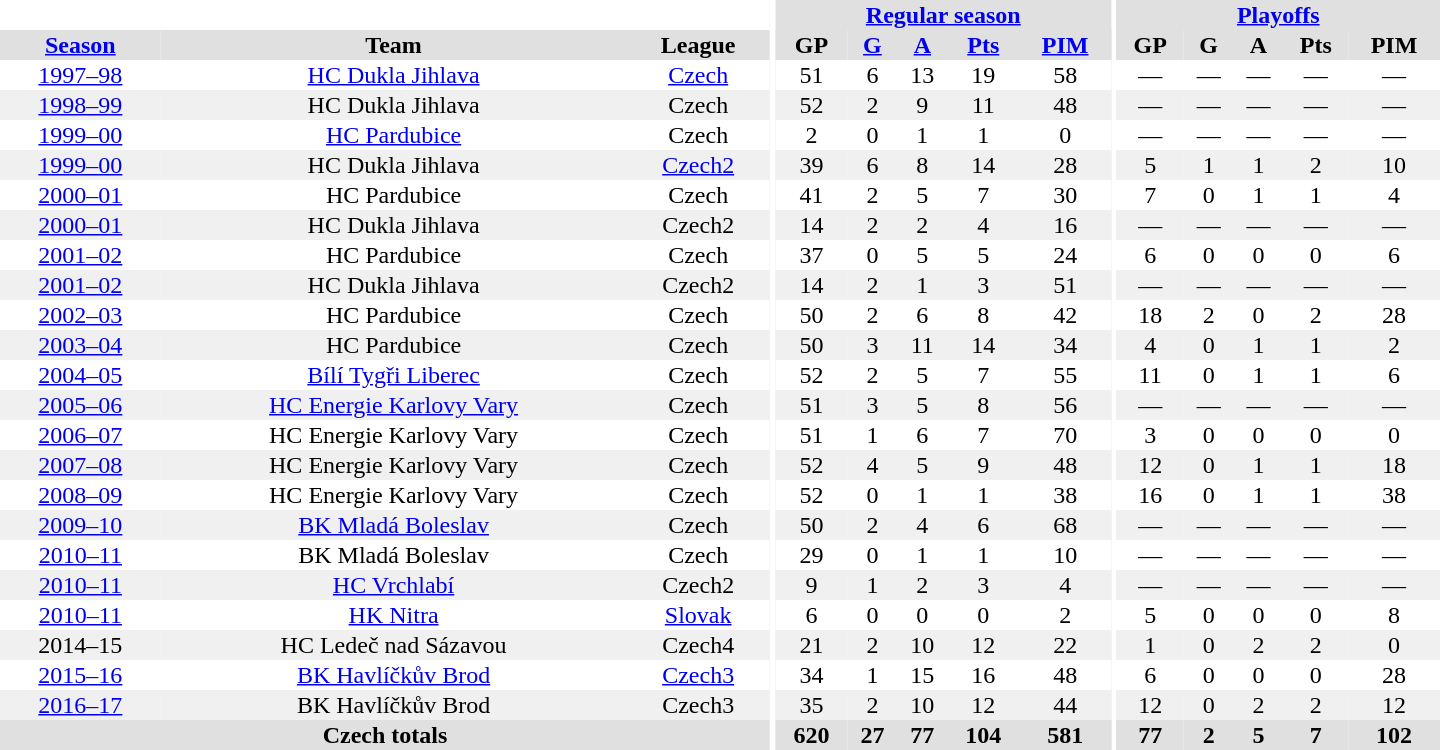<table border="0" cellpadding="1" cellspacing="0" style="text-align:center; width:60em">
<tr bgcolor="#e0e0e0">
<th colspan="3" bgcolor="#ffffff"></th>
<th rowspan="99" bgcolor="#ffffff"></th>
<th colspan="5"><a href='#'>Regular season</a></th>
<th rowspan="99" bgcolor="#ffffff"></th>
<th colspan="5"><a href='#'>Playoffs</a></th>
</tr>
<tr bgcolor="#e0e0e0">
<th><a href='#'>Season</a></th>
<th>Team</th>
<th>League</th>
<th>GP</th>
<th><a href='#'>G</a></th>
<th><a href='#'>A</a></th>
<th><a href='#'>Pts</a></th>
<th><a href='#'>PIM</a></th>
<th>GP</th>
<th>G</th>
<th>A</th>
<th>Pts</th>
<th>PIM</th>
</tr>
<tr>
<td><a href='#'>1997–98</a></td>
<td><a href='#'>HC Dukla Jihlava</a></td>
<td><a href='#'>Czech</a></td>
<td>51</td>
<td>6</td>
<td>13</td>
<td>19</td>
<td>58</td>
<td>—</td>
<td>—</td>
<td>—</td>
<td>—</td>
<td>—</td>
</tr>
<tr bgcolor="#f0f0f0">
<td><a href='#'>1998–99</a></td>
<td>HC Dukla Jihlava</td>
<td>Czech</td>
<td>52</td>
<td>2</td>
<td>9</td>
<td>11</td>
<td>48</td>
<td>—</td>
<td>—</td>
<td>—</td>
<td>—</td>
<td>—</td>
</tr>
<tr>
<td><a href='#'>1999–00</a></td>
<td><a href='#'>HC Pardubice</a></td>
<td>Czech</td>
<td>2</td>
<td>0</td>
<td>1</td>
<td>1</td>
<td>0</td>
<td>—</td>
<td>—</td>
<td>—</td>
<td>—</td>
<td>—</td>
</tr>
<tr bgcolor="#f0f0f0">
<td><a href='#'>1999–00</a></td>
<td>HC Dukla Jihlava</td>
<td><a href='#'>Czech2</a></td>
<td>39</td>
<td>6</td>
<td>8</td>
<td>14</td>
<td>28</td>
<td>5</td>
<td>1</td>
<td>1</td>
<td>2</td>
<td>10</td>
</tr>
<tr>
<td><a href='#'>2000–01</a></td>
<td>HC Pardubice</td>
<td>Czech</td>
<td>41</td>
<td>2</td>
<td>5</td>
<td>7</td>
<td>30</td>
<td>7</td>
<td>0</td>
<td>1</td>
<td>1</td>
<td>4</td>
</tr>
<tr bgcolor="#f0f0f0">
<td><a href='#'>2000–01</a></td>
<td>HC Dukla Jihlava</td>
<td>Czech2</td>
<td>14</td>
<td>2</td>
<td>2</td>
<td>4</td>
<td>16</td>
<td>—</td>
<td>—</td>
<td>—</td>
<td>—</td>
<td>—</td>
</tr>
<tr>
<td><a href='#'>2001–02</a></td>
<td>HC Pardubice</td>
<td>Czech</td>
<td>37</td>
<td>0</td>
<td>5</td>
<td>5</td>
<td>24</td>
<td>6</td>
<td>0</td>
<td>0</td>
<td>0</td>
<td>6</td>
</tr>
<tr bgcolor="#f0f0f0">
<td><a href='#'>2001–02</a></td>
<td>HC Dukla Jihlava</td>
<td>Czech2</td>
<td>14</td>
<td>2</td>
<td>1</td>
<td>3</td>
<td>51</td>
<td>—</td>
<td>—</td>
<td>—</td>
<td>—</td>
<td>—</td>
</tr>
<tr>
<td><a href='#'>2002–03</a></td>
<td>HC Pardubice</td>
<td>Czech</td>
<td>50</td>
<td>2</td>
<td>6</td>
<td>8</td>
<td>42</td>
<td>18</td>
<td>2</td>
<td>0</td>
<td>2</td>
<td>28</td>
</tr>
<tr bgcolor="#f0f0f0">
<td><a href='#'>2003–04</a></td>
<td>HC Pardubice</td>
<td>Czech</td>
<td>50</td>
<td>3</td>
<td>11</td>
<td>14</td>
<td>34</td>
<td>4</td>
<td>0</td>
<td>1</td>
<td>1</td>
<td>2</td>
</tr>
<tr>
<td><a href='#'>2004–05</a></td>
<td><a href='#'>Bílí Tygři Liberec</a></td>
<td>Czech</td>
<td>52</td>
<td>2</td>
<td>5</td>
<td>7</td>
<td>55</td>
<td>11</td>
<td>0</td>
<td>1</td>
<td>1</td>
<td>6</td>
</tr>
<tr bgcolor="#f0f0f0">
<td><a href='#'>2005–06</a></td>
<td><a href='#'>HC Energie Karlovy Vary</a></td>
<td>Czech</td>
<td>51</td>
<td>3</td>
<td>5</td>
<td>8</td>
<td>56</td>
<td>—</td>
<td>—</td>
<td>—</td>
<td>—</td>
<td>—</td>
</tr>
<tr>
<td><a href='#'>2006–07</a></td>
<td>HC Energie Karlovy Vary</td>
<td>Czech</td>
<td>51</td>
<td>1</td>
<td>6</td>
<td>7</td>
<td>70</td>
<td>3</td>
<td>0</td>
<td>0</td>
<td>0</td>
<td>0</td>
</tr>
<tr bgcolor="#f0f0f0">
<td><a href='#'>2007–08</a></td>
<td>HC Energie Karlovy Vary</td>
<td>Czech</td>
<td>52</td>
<td>4</td>
<td>5</td>
<td>9</td>
<td>48</td>
<td>12</td>
<td>0</td>
<td>1</td>
<td>1</td>
<td>18</td>
</tr>
<tr>
<td><a href='#'>2008–09</a></td>
<td>HC Energie Karlovy Vary</td>
<td>Czech</td>
<td>52</td>
<td>0</td>
<td>1</td>
<td>1</td>
<td>38</td>
<td>16</td>
<td>0</td>
<td>1</td>
<td>1</td>
<td>38</td>
</tr>
<tr bgcolor="#f0f0f0">
<td><a href='#'>2009–10</a></td>
<td><a href='#'>BK Mladá Boleslav</a></td>
<td>Czech</td>
<td>50</td>
<td>2</td>
<td>4</td>
<td>6</td>
<td>68</td>
<td>—</td>
<td>—</td>
<td>—</td>
<td>—</td>
<td>—</td>
</tr>
<tr>
<td><a href='#'>2010–11</a></td>
<td>BK Mladá Boleslav</td>
<td>Czech</td>
<td>29</td>
<td>0</td>
<td>1</td>
<td>1</td>
<td>10</td>
<td>—</td>
<td>—</td>
<td>—</td>
<td>—</td>
<td>—</td>
</tr>
<tr bgcolor="#f0f0f0">
<td><a href='#'>2010–11</a></td>
<td><a href='#'>HC Vrchlabí</a></td>
<td>Czech2</td>
<td>9</td>
<td>1</td>
<td>2</td>
<td>3</td>
<td>4</td>
<td>—</td>
<td>—</td>
<td>—</td>
<td>—</td>
<td>—</td>
</tr>
<tr>
<td><a href='#'>2010–11</a></td>
<td><a href='#'>HK Nitra</a></td>
<td><a href='#'>Slovak</a></td>
<td>6</td>
<td>0</td>
<td>0</td>
<td>0</td>
<td>2</td>
<td>5</td>
<td>0</td>
<td>0</td>
<td>0</td>
<td>8</td>
</tr>
<tr bgcolor="#f0f0f0">
<td>2014–15</td>
<td>HC Ledeč nad Sázavou</td>
<td>Czech4</td>
<td>21</td>
<td>2</td>
<td>10</td>
<td>12</td>
<td>22</td>
<td>1</td>
<td>0</td>
<td>2</td>
<td>2</td>
<td>0</td>
</tr>
<tr>
<td><a href='#'>2015–16</a></td>
<td><a href='#'>BK Havlíčkův Brod</a></td>
<td><a href='#'>Czech3</a></td>
<td>34</td>
<td>1</td>
<td>15</td>
<td>16</td>
<td>48</td>
<td>6</td>
<td>0</td>
<td>0</td>
<td>0</td>
<td>28</td>
</tr>
<tr bgcolor="#f0f0f0">
<td><a href='#'>2016–17</a></td>
<td>BK Havlíčkův Brod</td>
<td>Czech3</td>
<td>35</td>
<td>2</td>
<td>10</td>
<td>12</td>
<td>44</td>
<td>12</td>
<td>0</td>
<td>2</td>
<td>2</td>
<td>12</td>
</tr>
<tr>
</tr>
<tr ALIGN="center" bgcolor="#e0e0e0">
<th colspan="3">Czech totals</th>
<th ALIGN="center">620</th>
<th ALIGN="center">27</th>
<th ALIGN="center">77</th>
<th ALIGN="center">104</th>
<th ALIGN="center">581</th>
<th ALIGN="center">77</th>
<th ALIGN="center">2</th>
<th ALIGN="center">5</th>
<th ALIGN="center">7</th>
<th ALIGN="center">102</th>
</tr>
</table>
